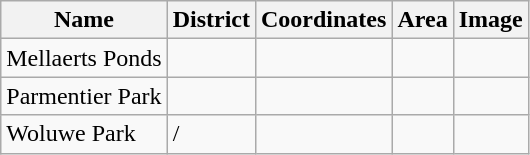<table class="wikitable sortable">
<tr>
<th>Name</th>
<th>District</th>
<th>Coordinates</th>
<th>Area</th>
<th>Image</th>
</tr>
<tr>
<td>Mellaerts Ponds</td>
<td></td>
<td></td>
<td></td>
<td></td>
</tr>
<tr>
<td>Parmentier Park</td>
<td></td>
<td></td>
<td></td>
<td></td>
</tr>
<tr>
<td>Woluwe Park</td>
<td>/</td>
<td></td>
<td></td>
<td></td>
</tr>
</table>
